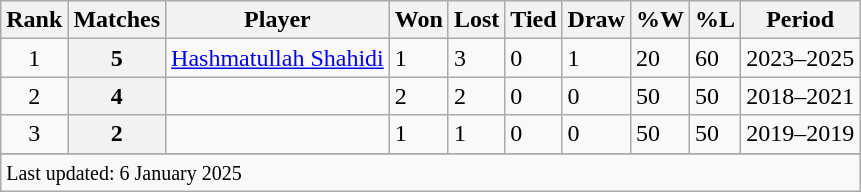<table class="wikitable plainrowheaders sortable">
<tr>
<th scope=col>Rank</th>
<th scope=col>Matches</th>
<th scope=col>Player</th>
<th scope=col>Won</th>
<th scope=col>Lost</th>
<th scope=col>Tied</th>
<th scope=col>Draw</th>
<th scope=col>%W</th>
<th scope=col>%L</th>
<th scope=col>Period</th>
</tr>
<tr>
<td align=center>1</td>
<th scope=row style=text-align:center;>5</th>
<td><a href='#'>Hashmatullah Shahidi</a></td>
<td>1</td>
<td>3</td>
<td>0</td>
<td>1</td>
<td>20</td>
<td>60</td>
<td>2023–2025</td>
</tr>
<tr>
<td align=center>2</td>
<th scope=row style=text-align:center;>4</th>
<td></td>
<td>2</td>
<td>2</td>
<td>0</td>
<td>0</td>
<td>50</td>
<td>50</td>
<td>2018–2021</td>
</tr>
<tr>
<td align=center>3</td>
<th scope=row style=text-align:center;>2</th>
<td></td>
<td>1</td>
<td>1</td>
<td>0</td>
<td>0</td>
<td>50</td>
<td>50</td>
<td>2019–2019</td>
</tr>
<tr>
</tr>
<tr class=sortbottom>
<td colspan=10><small>Last updated: 6 January 2025</small></td>
</tr>
</table>
